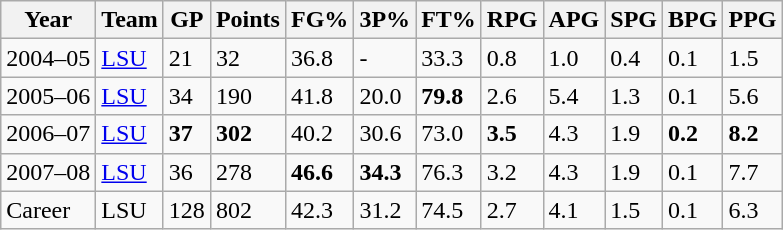<table class="wikitable">
<tr>
<th>Year</th>
<th>Team</th>
<th>GP</th>
<th>Points</th>
<th>FG%</th>
<th>3P%</th>
<th>FT%</th>
<th>RPG</th>
<th>APG</th>
<th>SPG</th>
<th>BPG</th>
<th>PPG</th>
</tr>
<tr>
<td>2004–05</td>
<td><a href='#'>LSU</a></td>
<td>21</td>
<td>32</td>
<td>36.8</td>
<td>-</td>
<td>33.3</td>
<td>0.8</td>
<td>1.0</td>
<td>0.4</td>
<td>0.1</td>
<td>1.5</td>
</tr>
<tr>
<td>2005–06</td>
<td><a href='#'>LSU</a></td>
<td>34</td>
<td>190</td>
<td>41.8</td>
<td>20.0</td>
<td><strong>79.8</strong></td>
<td>2.6</td>
<td>5.4</td>
<td>1.3</td>
<td>0.1</td>
<td>5.6</td>
</tr>
<tr>
<td>2006–07</td>
<td><a href='#'>LSU</a></td>
<td><strong>37</strong></td>
<td><strong>302</strong></td>
<td>40.2</td>
<td>30.6</td>
<td>73.0</td>
<td><strong>3.5</strong></td>
<td>4.3</td>
<td>1.9</td>
<td><strong>0.2</strong></td>
<td><strong>8.2</strong></td>
</tr>
<tr>
<td>2007–08</td>
<td><a href='#'>LSU</a></td>
<td>36</td>
<td>278</td>
<td><strong>46.6</strong></td>
<td><strong>34.3</strong></td>
<td>76.3</td>
<td>3.2</td>
<td>4.3</td>
<td>1.9</td>
<td>0.1</td>
<td>7.7</td>
</tr>
<tr>
<td>Career</td>
<td>LSU</td>
<td>128</td>
<td>802</td>
<td>42.3</td>
<td>31.2</td>
<td>74.5</td>
<td>2.7</td>
<td>4.1</td>
<td>1.5</td>
<td>0.1</td>
<td>6.3</td>
</tr>
</table>
